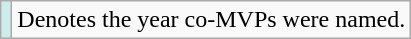<table class="wikitable">
<tr>
<td style="background-color:#CFECEC;"></td>
<td>Denotes the year co-MVPs were named.</td>
</tr>
</table>
